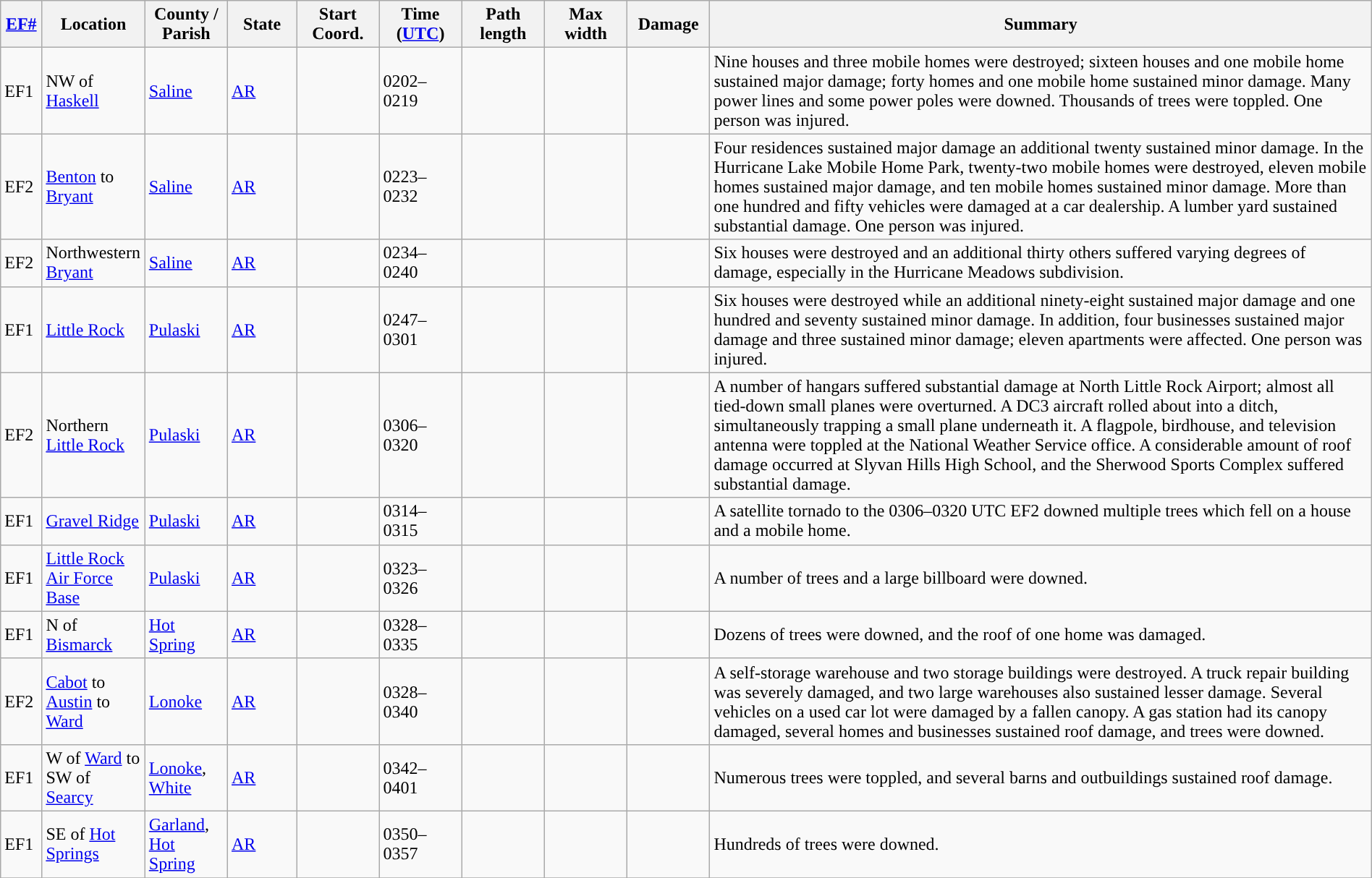<table class="wikitable sortable" style="width:100%;">
<tr>
<th scope="col" width="3%" align="center"><a href='#'>EF#</a></th>
<th scope="col" width="7%" align="center" class="unsortable">Location</th>
<th scope="col" width="6%" align="center" class="unsortable">County / Parish</th>
<th scope="col" width="5%" align="center">State</th>
<th scope="col" width="6%" align="center">Start Coord.</th>
<th scope="col" width="6%" align="center">Time (<a href='#'>UTC</a>)</th>
<th scope="col" width="6%" align="center">Path length</th>
<th scope="col" width="6%" align="center">Max width</th>
<th scope="col" width="6%" align="center">Damage</th>
<th scope="col" width="48%" class="unsortable" align="center">Summary</th>
</tr>
<tr>
<td>EF1</td>
<td>NW of <a href='#'>Haskell</a></td>
<td><a href='#'>Saline</a></td>
<td><a href='#'>AR</a></td>
<td></td>
<td>0202–0219</td>
<td></td>
<td></td>
<td></td>
<td>Nine houses and three mobile homes were destroyed; sixteen houses and one mobile home sustained major damage; forty homes and one mobile home sustained minor damage. Many power lines and some power poles were downed. Thousands of trees were toppled. One person was injured.</td>
</tr>
<tr>
<td>EF2</td>
<td><a href='#'>Benton</a> to <a href='#'>Bryant</a></td>
<td><a href='#'>Saline</a></td>
<td><a href='#'>AR</a></td>
<td></td>
<td>0223–0232</td>
<td></td>
<td></td>
<td></td>
<td>Four residences sustained major damage an additional twenty sustained minor damage. In the Hurricane Lake Mobile Home Park, twenty-two mobile homes were destroyed, eleven mobile homes sustained major damage, and ten mobile homes sustained minor damage. More than one hundred and fifty vehicles were damaged at a car dealership. A lumber yard sustained substantial damage. One person was injured.</td>
</tr>
<tr>
<td>EF2</td>
<td>Northwestern <a href='#'>Bryant</a></td>
<td><a href='#'>Saline</a></td>
<td><a href='#'>AR</a></td>
<td></td>
<td>0234–0240</td>
<td></td>
<td></td>
<td></td>
<td>Six houses were destroyed and an additional thirty others suffered varying degrees of damage, especially in the Hurricane Meadows subdivision.</td>
</tr>
<tr>
<td>EF1</td>
<td><a href='#'>Little Rock</a></td>
<td><a href='#'>Pulaski</a></td>
<td><a href='#'>AR</a></td>
<td></td>
<td>0247–0301</td>
<td></td>
<td></td>
<td></td>
<td>Six houses were destroyed while an additional ninety-eight sustained major damage and one hundred and seventy sustained minor damage. In addition, four businesses sustained major damage and three sustained minor damage; eleven apartments were affected. One person was injured.</td>
</tr>
<tr>
<td>EF2</td>
<td>Northern <a href='#'>Little Rock</a></td>
<td><a href='#'>Pulaski</a></td>
<td><a href='#'>AR</a></td>
<td></td>
<td>0306–0320</td>
<td></td>
<td></td>
<td></td>
<td>A number of hangars suffered substantial damage at North Little Rock Airport; almost all tied-down small planes were overturned. A DC3 aircraft rolled about  into a ditch, simultaneously trapping a small plane underneath it. A flagpole, birdhouse, and television antenna were toppled at the National Weather Service office. A considerable amount of roof damage occurred at Slyvan Hills High School, and the Sherwood Sports Complex suffered substantial damage.</td>
</tr>
<tr>
<td>EF1</td>
<td><a href='#'>Gravel Ridge</a></td>
<td><a href='#'>Pulaski</a></td>
<td><a href='#'>AR</a></td>
<td></td>
<td>0314–0315</td>
<td></td>
<td></td>
<td></td>
<td>A satellite tornado to the 0306–0320 UTC EF2 downed multiple trees which fell on a house and a mobile home.</td>
</tr>
<tr>
<td>EF1</td>
<td><a href='#'>Little Rock Air Force Base</a></td>
<td><a href='#'>Pulaski</a></td>
<td><a href='#'>AR</a></td>
<td></td>
<td>0323–0326</td>
<td></td>
<td></td>
<td></td>
<td>A number of trees and a large billboard were downed.</td>
</tr>
<tr>
<td>EF1</td>
<td>N of <a href='#'>Bismarck</a></td>
<td><a href='#'>Hot Spring</a></td>
<td><a href='#'>AR</a></td>
<td></td>
<td>0328–0335</td>
<td></td>
<td></td>
<td></td>
<td>Dozens of trees were downed, and the roof of one home was damaged.</td>
</tr>
<tr>
<td>EF2</td>
<td><a href='#'>Cabot</a> to <a href='#'>Austin</a> to <a href='#'>Ward</a></td>
<td><a href='#'>Lonoke</a></td>
<td><a href='#'>AR</a></td>
<td></td>
<td>0328–0340</td>
<td></td>
<td></td>
<td></td>
<td>A self-storage warehouse and two storage buildings were destroyed. A truck repair building was severely damaged, and two large warehouses also sustained lesser damage. Several vehicles on a used car lot were damaged by a fallen canopy. A gas station had its canopy damaged, several homes and businesses sustained roof damage, and trees were downed.</td>
</tr>
<tr>
<td>EF1</td>
<td>W of <a href='#'>Ward</a> to SW of <a href='#'>Searcy</a></td>
<td><a href='#'>Lonoke</a>, <a href='#'>White</a></td>
<td><a href='#'>AR</a></td>
<td></td>
<td>0342–0401</td>
<td></td>
<td></td>
<td></td>
<td>Numerous trees were toppled, and several barns and outbuildings sustained roof damage.</td>
</tr>
<tr>
<td>EF1</td>
<td>SE of <a href='#'>Hot Springs</a></td>
<td><a href='#'>Garland</a>, <a href='#'>Hot Spring</a></td>
<td><a href='#'>AR</a></td>
<td></td>
<td>0350–0357</td>
<td></td>
<td></td>
<td></td>
<td>Hundreds of trees were downed.</td>
</tr>
<tr>
</tr>
</table>
